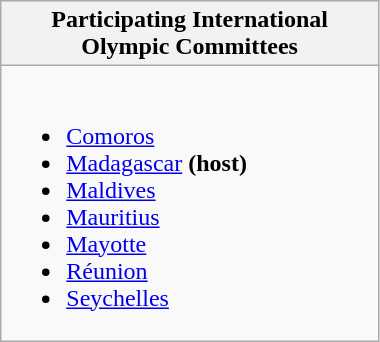<table class="wikitable" style="width:20%;">
<tr>
<th>Participating International Olympic Committees</th>
</tr>
<tr>
<td><br><ul><li> <a href='#'>Comoros</a></li><li> <a href='#'>Madagascar</a> <strong>(host)</strong></li><li> <a href='#'>Maldives</a></li><li> <a href='#'>Mauritius</a></li><li> <a href='#'>Mayotte</a></li><li> <a href='#'>Réunion</a></li><li> <a href='#'>Seychelles</a></li></ul></td>
</tr>
</table>
